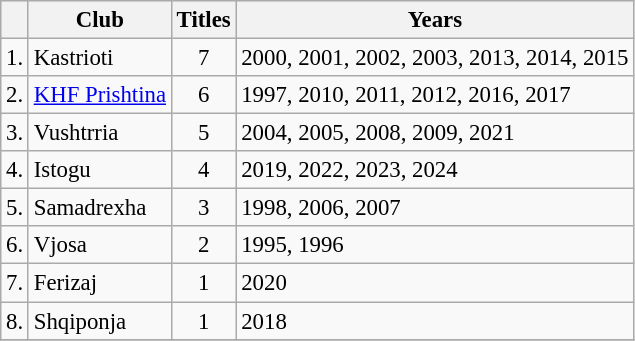<table class="wikitable sortable" style="font-size:95%;">
<tr style="background:#e9e9e9">
<th></th>
<th>Club</th>
<th>Titles</th>
<th>Years</th>
</tr>
<tr>
<td>1.</td>
<td>Kastrioti</td>
<td align="center">7</td>
<td>2000, 2001, 2002, 2003, 2013, 2014, 2015</td>
</tr>
<tr>
<td>2.</td>
<td><a href='#'>KHF Prishtina</a></td>
<td align="center">6</td>
<td>1997, 2010, 2011, 2012, 2016, 2017</td>
</tr>
<tr>
<td>3.</td>
<td>Vushtrria</td>
<td align="center">5</td>
<td>2004, 2005, 2008, 2009, 2021</td>
</tr>
<tr>
<td>4.</td>
<td>Istogu</td>
<td align="center">4</td>
<td>2019, 2022, 2023, 2024</td>
</tr>
<tr>
<td>5.</td>
<td>Samadrexha</td>
<td align="center">3</td>
<td>1998, 2006, 2007</td>
</tr>
<tr>
<td>6.</td>
<td>Vjosa</td>
<td align="center">2</td>
<td>1995, 1996</td>
</tr>
<tr>
<td>7.</td>
<td>Ferizaj</td>
<td align="center">1</td>
<td>2020</td>
</tr>
<tr>
<td>8.</td>
<td>Shqiponja</td>
<td align="center">1</td>
<td>2018</td>
</tr>
<tr>
</tr>
</table>
